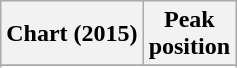<table class="wikitable plainrowheaders sortable" style="text-align:center">
<tr>
<th>Chart (2015)</th>
<th>Peak<br>position</th>
</tr>
<tr>
</tr>
<tr>
</tr>
<tr>
</tr>
<tr>
</tr>
</table>
